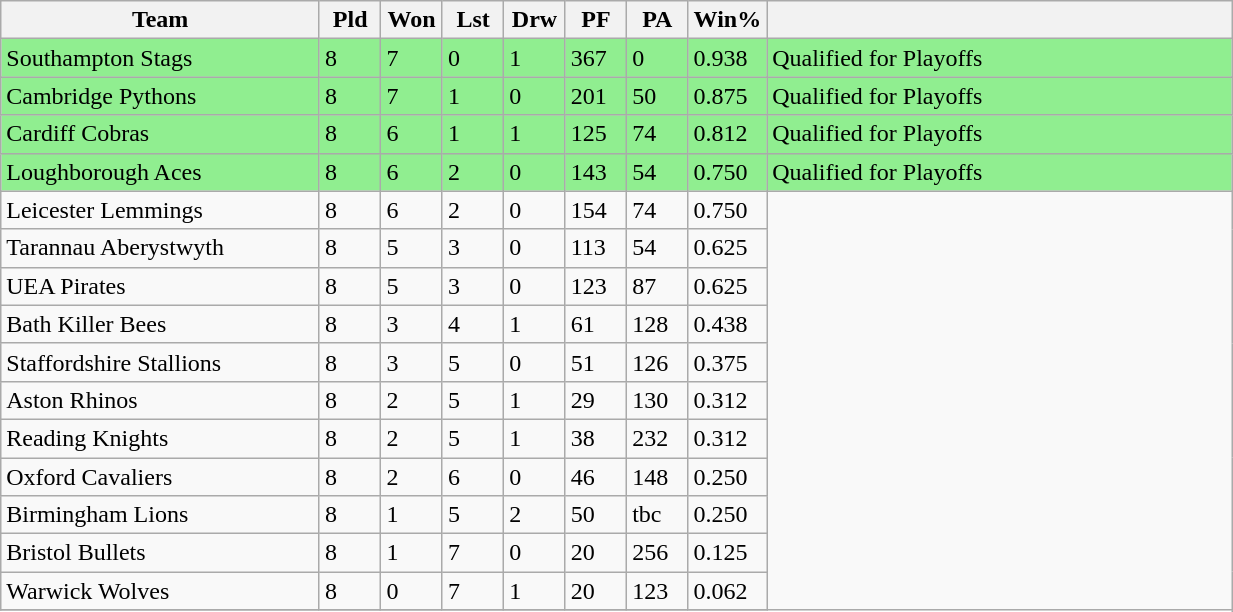<table class="wikitable" width=65%">
<tr>
<th width=26%>Team</th>
<th width=5%>Pld</th>
<th width=5%>Won</th>
<th width=5%>Lst</th>
<th width=5%>Drw</th>
<th width=5%>PF</th>
<th width=5%>PA</th>
<th width=6%>Win%</th>
<th width=38%></th>
</tr>
<tr style="background:lightgreen">
<td>Southampton Stags</td>
<td>8</td>
<td>7</td>
<td>0</td>
<td>1</td>
<td>367</td>
<td>0</td>
<td>0.938</td>
<td>Qualified for Playoffs</td>
</tr>
<tr style="background:lightgreen">
<td>Cambridge Pythons</td>
<td>8</td>
<td>7</td>
<td>1</td>
<td>0</td>
<td>201</td>
<td>50</td>
<td>0.875</td>
<td>Qualified for Playoffs</td>
</tr>
<tr style="background:lightgreen">
<td>Cardiff Cobras</td>
<td>8</td>
<td>6</td>
<td>1</td>
<td>1</td>
<td>125</td>
<td>74</td>
<td>0.812</td>
<td>Qualified for Playoffs</td>
</tr>
<tr style="background:lightgreen">
<td>Loughborough Aces</td>
<td>8</td>
<td>6</td>
<td>2</td>
<td>0</td>
<td>143</td>
<td>54</td>
<td>0.750</td>
<td>Qualified for Playoffs</td>
</tr>
<tr>
<td>Leicester Lemmings</td>
<td>8</td>
<td>6</td>
<td>2</td>
<td>0</td>
<td>154</td>
<td>74</td>
<td>0.750</td>
</tr>
<tr>
<td>Tarannau Aberystwyth</td>
<td>8</td>
<td>5</td>
<td>3</td>
<td>0</td>
<td>113</td>
<td>54</td>
<td>0.625</td>
</tr>
<tr>
<td>UEA Pirates</td>
<td>8</td>
<td>5</td>
<td>3</td>
<td>0</td>
<td>123</td>
<td>87</td>
<td>0.625</td>
</tr>
<tr>
<td>Bath Killer Bees</td>
<td>8</td>
<td>3</td>
<td>4</td>
<td>1</td>
<td>61</td>
<td>128</td>
<td>0.438</td>
</tr>
<tr>
<td>Staffordshire Stallions</td>
<td>8</td>
<td>3</td>
<td>5</td>
<td>0</td>
<td>51</td>
<td>126</td>
<td>0.375</td>
</tr>
<tr>
<td>Aston Rhinos</td>
<td>8</td>
<td>2</td>
<td>5</td>
<td>1</td>
<td>29</td>
<td>130</td>
<td>0.312</td>
</tr>
<tr>
<td>Reading Knights</td>
<td>8</td>
<td>2</td>
<td>5</td>
<td>1</td>
<td>38</td>
<td>232</td>
<td>0.312</td>
</tr>
<tr>
<td>Oxford Cavaliers</td>
<td>8</td>
<td>2</td>
<td>6</td>
<td>0</td>
<td>46</td>
<td>148</td>
<td>0.250</td>
</tr>
<tr>
<td>Birmingham Lions</td>
<td>8</td>
<td>1</td>
<td>5</td>
<td>2</td>
<td>50</td>
<td>tbc</td>
<td>0.250</td>
</tr>
<tr>
<td>Bristol Bullets</td>
<td>8</td>
<td>1</td>
<td>7</td>
<td>0</td>
<td>20</td>
<td>256</td>
<td>0.125</td>
</tr>
<tr>
<td>Warwick Wolves</td>
<td>8</td>
<td>0</td>
<td>7</td>
<td>1</td>
<td>20</td>
<td>123</td>
<td>0.062</td>
</tr>
<tr>
</tr>
</table>
